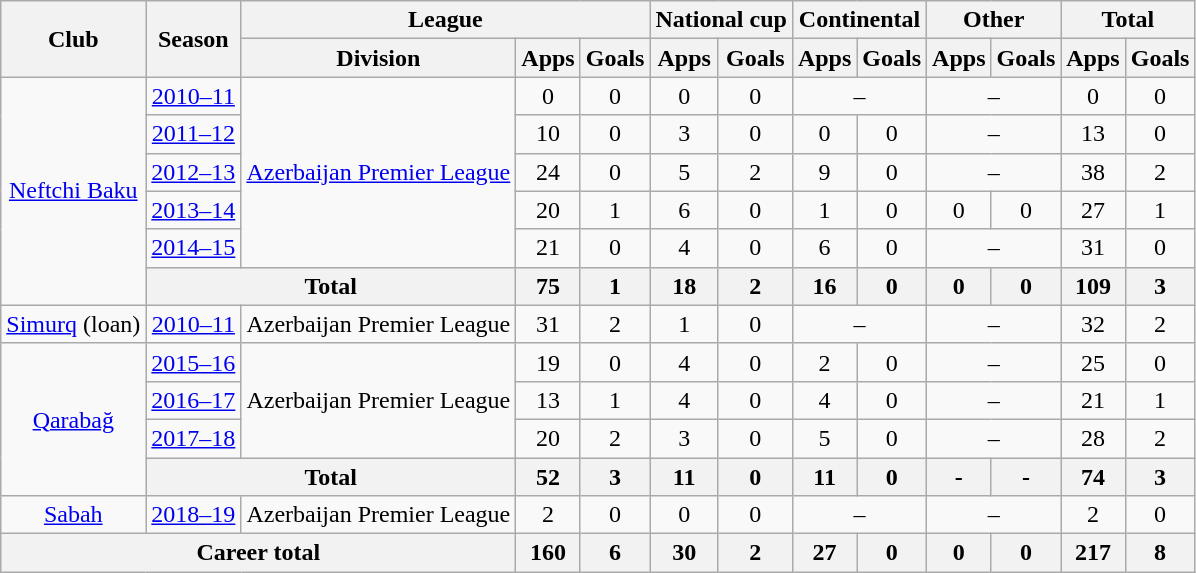<table class="wikitable" style="text-align: center;">
<tr>
<th rowspan="2">Club</th>
<th rowspan="2">Season</th>
<th colspan="3">League</th>
<th colspan="2">National cup</th>
<th colspan="2">Continental</th>
<th colspan="2">Other</th>
<th colspan="2">Total</th>
</tr>
<tr>
<th>Division</th>
<th>Apps</th>
<th>Goals</th>
<th>Apps</th>
<th>Goals</th>
<th>Apps</th>
<th>Goals</th>
<th>Apps</th>
<th>Goals</th>
<th>Apps</th>
<th>Goals</th>
</tr>
<tr>
<td rowspan="6"><a href='#'>Neftchi Baku</a></td>
<td><a href='#'>2010–11</a></td>
<td rowspan="5"><a href='#'>Azerbaijan Premier League</a></td>
<td>0</td>
<td>0</td>
<td>0</td>
<td>0</td>
<td colspan="2">–</td>
<td colspan="2">–</td>
<td>0</td>
<td>0</td>
</tr>
<tr>
<td><a href='#'>2011–12</a></td>
<td>10</td>
<td>0</td>
<td>3</td>
<td>0</td>
<td>0</td>
<td>0</td>
<td colspan="2">–</td>
<td>13</td>
<td>0</td>
</tr>
<tr>
<td><a href='#'>2012–13</a></td>
<td>24</td>
<td>0</td>
<td>5</td>
<td>2</td>
<td>9</td>
<td>0</td>
<td colspan="2">–</td>
<td>38</td>
<td>2</td>
</tr>
<tr>
<td><a href='#'>2013–14</a></td>
<td>20</td>
<td>1</td>
<td>6</td>
<td>0</td>
<td>1</td>
<td>0</td>
<td>0</td>
<td>0</td>
<td>27</td>
<td>1</td>
</tr>
<tr>
<td><a href='#'>2014–15</a></td>
<td>21</td>
<td>0</td>
<td>4</td>
<td>0</td>
<td>6</td>
<td>0</td>
<td colspan="2">–</td>
<td>31</td>
<td>0</td>
</tr>
<tr>
<th colspan="2">Total</th>
<th>75</th>
<th>1</th>
<th>18</th>
<th>2</th>
<th>16</th>
<th>0</th>
<th>0</th>
<th>0</th>
<th>109</th>
<th>3</th>
</tr>
<tr>
<td><a href='#'>Simurq</a> (loan)</td>
<td><a href='#'>2010–11</a></td>
<td>Azerbaijan Premier League</td>
<td>31</td>
<td>2</td>
<td>1</td>
<td>0</td>
<td colspan="2">–</td>
<td colspan="2">–</td>
<td>32</td>
<td>2</td>
</tr>
<tr>
<td rowspan="4"><a href='#'>Qarabağ</a></td>
<td><a href='#'>2015–16</a></td>
<td rowspan="3">Azerbaijan Premier League</td>
<td>19</td>
<td>0</td>
<td>4</td>
<td>0</td>
<td>2</td>
<td>0</td>
<td colspan="2">–</td>
<td>25</td>
<td>0</td>
</tr>
<tr>
<td><a href='#'>2016–17</a></td>
<td>13</td>
<td>1</td>
<td>4</td>
<td>0</td>
<td>4</td>
<td>0</td>
<td colspan="2">–</td>
<td>21</td>
<td>1</td>
</tr>
<tr>
<td><a href='#'>2017–18</a></td>
<td>20</td>
<td>2</td>
<td>3</td>
<td>0</td>
<td>5</td>
<td>0</td>
<td colspan="2">–</td>
<td>28</td>
<td>2</td>
</tr>
<tr>
<th colspan="2">Total</th>
<th>52</th>
<th>3</th>
<th>11</th>
<th>0</th>
<th>11</th>
<th>0</th>
<th>-</th>
<th>-</th>
<th>74</th>
<th>3</th>
</tr>
<tr>
<td><a href='#'>Sabah</a></td>
<td><a href='#'>2018–19</a></td>
<td>Azerbaijan Premier League</td>
<td>2</td>
<td>0</td>
<td>0</td>
<td>0</td>
<td colspan="2">–</td>
<td colspan="2">–</td>
<td>2</td>
<td>0</td>
</tr>
<tr>
<th colspan="3">Career total</th>
<th>160</th>
<th>6</th>
<th>30</th>
<th>2</th>
<th>27</th>
<th>0</th>
<th>0</th>
<th>0</th>
<th>217</th>
<th>8</th>
</tr>
</table>
